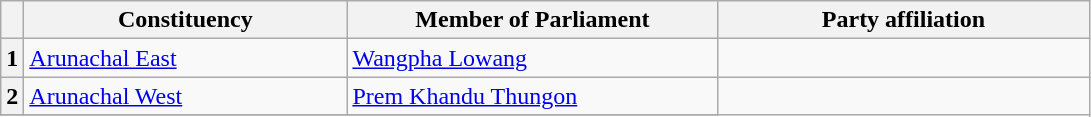<table class="wikitable sortable">
<tr style="text-align:center;">
<th></th>
<th style="width:13em">Constituency</th>
<th style="width:15em">Member of Parliament</th>
<th colspan="2" style="width:15em">Party affiliation</th>
</tr>
<tr>
<th>1</th>
<td><a href='#'>Arunachal East</a></td>
<td><a href='#'>Wangpha Lowang</a></td>
<td></td>
</tr>
<tr>
<th>2</th>
<td><a href='#'>Arunachal West</a></td>
<td><a href='#'>Prem Khandu Thungon</a></td>
</tr>
<tr>
</tr>
</table>
